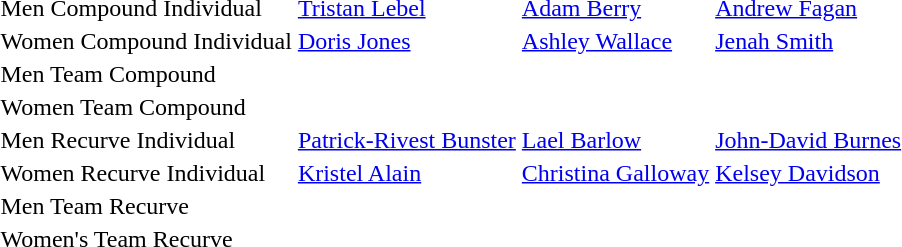<table>
<tr>
<td>Men Compound Individual</td>
<td> <a href='#'>Tristan Lebel</a></td>
<td> <a href='#'>Adam Berry</a></td>
<td> <a href='#'>Andrew Fagan</a></td>
</tr>
<tr>
<td>Women Compound Individual</td>
<td> <a href='#'>Doris Jones</a></td>
<td> <a href='#'>Ashley Wallace</a></td>
<td> <a href='#'>Jenah Smith</a></td>
</tr>
<tr>
<td>Men Team Compound</td>
<td></td>
<td></td>
<td></td>
</tr>
<tr>
<td>Women Team Compound</td>
<td></td>
<td></td>
<td></td>
</tr>
<tr>
<td>Men Recurve Individual</td>
<td> <a href='#'>Patrick-Rivest Bunster</a></td>
<td> <a href='#'>Lael Barlow</a></td>
<td> <a href='#'>John-David Burnes</a></td>
</tr>
<tr>
<td>Women Recurve Individual</td>
<td> <a href='#'>Kristel Alain</a></td>
<td> <a href='#'>Christina Galloway</a></td>
<td> <a href='#'>Kelsey Davidson</a></td>
</tr>
<tr>
<td>Men Team Recurve</td>
<td></td>
<td></td>
<td></td>
</tr>
<tr>
<td>Women's Team Recurve</td>
<td></td>
<td></td>
<td></td>
</tr>
</table>
